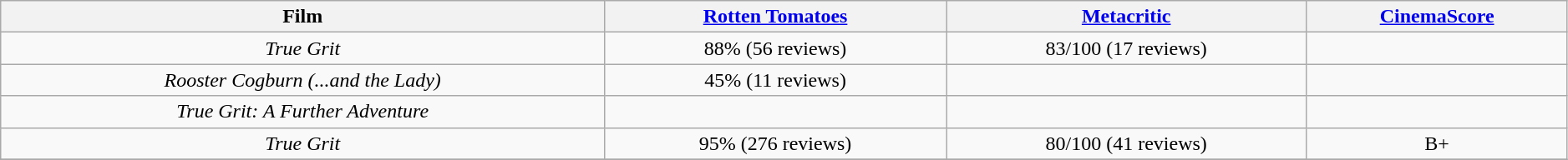<table class="wikitable sortable" style="width:99%; text-align:center;">
<tr>
<th>Film</th>
<th><a href='#'>Rotten Tomatoes</a></th>
<th><a href='#'>Metacritic</a></th>
<th><a href='#'>CinemaScore</a></th>
</tr>
<tr>
<td><em>True Grit</em> </td>
<td>88% (56 reviews)</td>
<td>83/100 (17 reviews)</td>
<td></td>
</tr>
<tr>
<td><em>Rooster Cogburn (...and the Lady)</em></td>
<td>45% (11 reviews)</td>
<td></td>
<td></td>
</tr>
<tr>
<td><em>True Grit: A Further Adventure</em></td>
<td></td>
<td></td>
<td></td>
</tr>
<tr>
<td><em>True Grit</em> </td>
<td>95% (276 reviews)</td>
<td>80/100 (41 reviews)</td>
<td>B+</td>
</tr>
<tr>
</tr>
</table>
